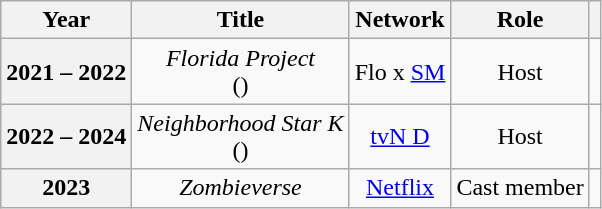<table class="wikitable plainrowheaders" style="text-align:center">
<tr>
<th scope="col">Year</th>
<th scope="col">Title</th>
<th scope="col">Network</th>
<th scope="col">Role</th>
<th scope="col"></th>
</tr>
<tr>
<th scope="row">2021 – 2022</th>
<td><em>Florida Project</em><br>()</td>
<td>Flo x <a href='#'>SM</a></td>
<td>Host</td>
<td></td>
</tr>
<tr>
<th scope="row">2022 – 2024</th>
<td><em>Neighborhood Star K</em><br>()</td>
<td><a href='#'>tvN D</a></td>
<td>Host</td>
<td></td>
</tr>
<tr>
<th scope="row">2023</th>
<td><em>Zombieverse</em></td>
<td><a href='#'>Netflix</a></td>
<td>Cast member</td>
<td></td>
</tr>
</table>
